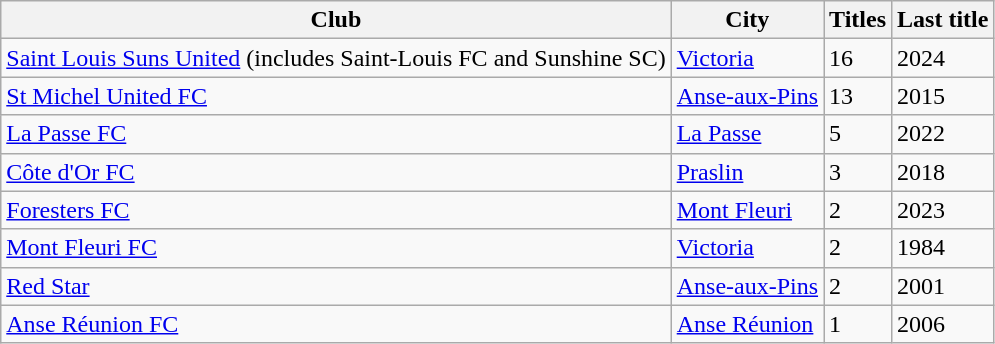<table class="wikitable">
<tr>
<th>Club</th>
<th>City</th>
<th>Titles</th>
<th>Last title</th>
</tr>
<tr>
<td><a href='#'>Saint Louis Suns United</a> (includes Saint-Louis FC and Sunshine SC)</td>
<td><a href='#'>Victoria</a></td>
<td>16</td>
<td>2024</td>
</tr>
<tr>
<td><a href='#'>St Michel United FC</a></td>
<td><a href='#'>Anse-aux-Pins</a></td>
<td>13</td>
<td>2015</td>
</tr>
<tr>
<td><a href='#'>La Passe FC</a></td>
<td><a href='#'>La Passe</a></td>
<td>5</td>
<td>2022</td>
</tr>
<tr>
<td><a href='#'>Côte d'Or FC</a></td>
<td><a href='#'>Praslin</a></td>
<td>3</td>
<td>2018</td>
</tr>
<tr>
<td><a href='#'>Foresters FC</a></td>
<td><a href='#'>Mont Fleuri</a></td>
<td>2</td>
<td>2023</td>
</tr>
<tr>
<td><a href='#'>Mont Fleuri FC</a></td>
<td><a href='#'>Victoria</a></td>
<td>2</td>
<td>1984</td>
</tr>
<tr>
<td><a href='#'>Red Star</a></td>
<td><a href='#'>Anse-aux-Pins</a></td>
<td>2</td>
<td>2001</td>
</tr>
<tr>
<td><a href='#'>Anse Réunion FC</a></td>
<td><a href='#'>Anse Réunion</a></td>
<td>1</td>
<td>2006</td>
</tr>
</table>
